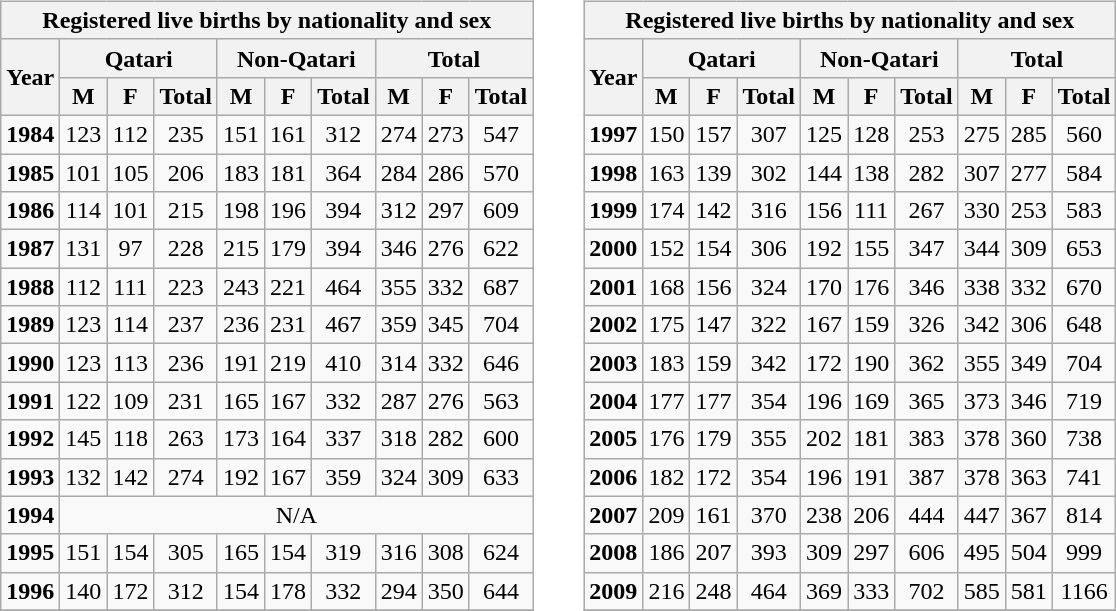<table>
<tr>
<td width="9"> </td>
<td valign="top"><br><table class="wikitable" style="text-align: center;">
<tr>
<th colspan="10">Registered live births by nationality and sex</th>
</tr>
<tr>
<th rowspan="2">Year</th>
<th colspan="3">Qatari</th>
<th colspan="3">Non-Qatari</th>
<th colspan="3">Total</th>
</tr>
<tr>
<th>M</th>
<th>F</th>
<th>Total</th>
<th>M</th>
<th>F</th>
<th>Total</th>
<th>M</th>
<th>F</th>
<th>Total</th>
</tr>
<tr>
<td><strong>1984</strong></td>
<td>123</td>
<td>112</td>
<td>235</td>
<td>151</td>
<td>161</td>
<td>312</td>
<td>274</td>
<td>273</td>
<td>547</td>
</tr>
<tr>
<td><strong>1985</strong></td>
<td>101</td>
<td>105</td>
<td>206</td>
<td>183</td>
<td>181</td>
<td>364</td>
<td>284</td>
<td>286</td>
<td>570</td>
</tr>
<tr>
<td><strong>1986</strong></td>
<td>114</td>
<td>101</td>
<td>215</td>
<td>198</td>
<td>196</td>
<td>394</td>
<td>312</td>
<td>297</td>
<td>609</td>
</tr>
<tr>
<td><strong>1987</strong></td>
<td>131</td>
<td>97</td>
<td>228</td>
<td>215</td>
<td>179</td>
<td>394</td>
<td>346</td>
<td>276</td>
<td>622</td>
</tr>
<tr>
<td><strong>1988</strong></td>
<td>112</td>
<td>111</td>
<td>223</td>
<td>243</td>
<td>221</td>
<td>464</td>
<td>355</td>
<td>332</td>
<td>687</td>
</tr>
<tr>
<td><strong>1989</strong></td>
<td>123</td>
<td>114</td>
<td>237</td>
<td>236</td>
<td>231</td>
<td>467</td>
<td>359</td>
<td>345</td>
<td>704</td>
</tr>
<tr>
<td><strong>1990</strong></td>
<td>123</td>
<td>113</td>
<td>236</td>
<td>191</td>
<td>219</td>
<td>410</td>
<td>314</td>
<td>332</td>
<td>646</td>
</tr>
<tr>
<td><strong>1991</strong></td>
<td>122</td>
<td>109</td>
<td>231</td>
<td>165</td>
<td>167</td>
<td>332</td>
<td>287</td>
<td>276</td>
<td>563</td>
</tr>
<tr>
<td><strong>1992</strong></td>
<td>145</td>
<td>118</td>
<td>263</td>
<td>173</td>
<td>164</td>
<td>337</td>
<td>318</td>
<td>282</td>
<td>600</td>
</tr>
<tr>
<td><strong>1993</strong></td>
<td>132</td>
<td>142</td>
<td>274</td>
<td>192</td>
<td>167</td>
<td>359</td>
<td>324</td>
<td>309</td>
<td>633</td>
</tr>
<tr>
<td><strong>1994</strong></td>
<td colspan="9">N/A</td>
</tr>
<tr>
<td><strong>1995</strong></td>
<td>151</td>
<td>154</td>
<td>305</td>
<td>165</td>
<td>154</td>
<td>319</td>
<td>316</td>
<td>308</td>
<td>624</td>
</tr>
<tr>
<td><strong>1996</strong></td>
<td>140</td>
<td>172</td>
<td>312</td>
<td>154</td>
<td>178</td>
<td>332</td>
<td>294</td>
<td>350</td>
<td>644</td>
</tr>
<tr>
</tr>
</table>
</td>
<td width="9"> </td>
<td valign="top"><br><table class="wikitable" style="text-align: center;">
<tr>
<th colspan="10">Registered live births by nationality and sex</th>
</tr>
<tr>
<th rowspan="2">Year</th>
<th colspan="3">Qatari</th>
<th colspan="3">Non-Qatari</th>
<th colspan="3">Total</th>
</tr>
<tr>
<th>M</th>
<th>F</th>
<th>Total</th>
<th>M</th>
<th>F</th>
<th>Total</th>
<th>M</th>
<th>F</th>
<th>Total</th>
</tr>
<tr>
<td><strong>1997</strong></td>
<td>150</td>
<td>157</td>
<td>307</td>
<td>125</td>
<td>128</td>
<td>253</td>
<td>275</td>
<td>285</td>
<td>560</td>
</tr>
<tr>
<td><strong>1998</strong></td>
<td>163</td>
<td>139</td>
<td>302</td>
<td>144</td>
<td>138</td>
<td>282</td>
<td>307</td>
<td>277</td>
<td>584</td>
</tr>
<tr>
<td><strong>1999</strong></td>
<td>174</td>
<td>142</td>
<td>316</td>
<td>156</td>
<td>111</td>
<td>267</td>
<td>330</td>
<td>253</td>
<td>583</td>
</tr>
<tr>
<td><strong>2000</strong></td>
<td>152</td>
<td>154</td>
<td>306</td>
<td>192</td>
<td>155</td>
<td>347</td>
<td>344</td>
<td>309</td>
<td>653</td>
</tr>
<tr>
<td><strong>2001</strong></td>
<td>168</td>
<td>156</td>
<td>324</td>
<td>170</td>
<td>176</td>
<td>346</td>
<td>338</td>
<td>332</td>
<td>670</td>
</tr>
<tr>
<td><strong>2002</strong></td>
<td>175</td>
<td>147</td>
<td>322</td>
<td>167</td>
<td>159</td>
<td>326</td>
<td>342</td>
<td>306</td>
<td>648</td>
</tr>
<tr>
<td><strong>2003</strong></td>
<td>183</td>
<td>159</td>
<td>342</td>
<td>172</td>
<td>190</td>
<td>362</td>
<td>355</td>
<td>349</td>
<td>704</td>
</tr>
<tr>
<td><strong>2004</strong></td>
<td>177</td>
<td>177</td>
<td>354</td>
<td>196</td>
<td>169</td>
<td>365</td>
<td>373</td>
<td>346</td>
<td>719</td>
</tr>
<tr>
<td><strong>2005</strong></td>
<td>176</td>
<td>179</td>
<td>355</td>
<td>202</td>
<td>181</td>
<td>383</td>
<td>378</td>
<td>360</td>
<td>738</td>
</tr>
<tr>
<td><strong>2006</strong></td>
<td>182</td>
<td>172</td>
<td>354</td>
<td>196</td>
<td>191</td>
<td>387</td>
<td>378</td>
<td>363</td>
<td>741</td>
</tr>
<tr>
<td><strong>2007</strong></td>
<td>209</td>
<td>161</td>
<td>370</td>
<td>238</td>
<td>206</td>
<td>444</td>
<td>447</td>
<td>367</td>
<td>814</td>
</tr>
<tr>
<td><strong>2008</strong></td>
<td>186</td>
<td>207</td>
<td>393</td>
<td>309</td>
<td>297</td>
<td>606</td>
<td>495</td>
<td>504</td>
<td>999</td>
</tr>
<tr>
<td><strong>2009</strong></td>
<td>216</td>
<td>248</td>
<td>464</td>
<td>369</td>
<td>333</td>
<td>702</td>
<td>585</td>
<td>581</td>
<td>1166</td>
</tr>
<tr>
</tr>
</table>
</td>
</tr>
</table>
